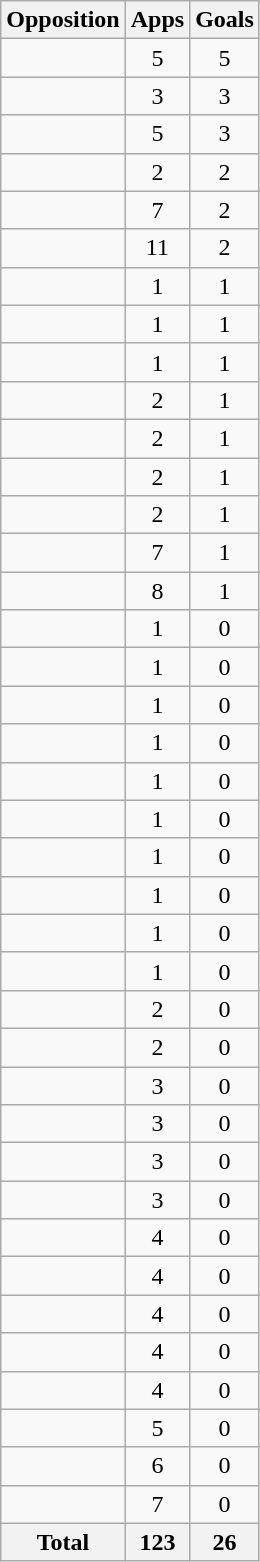<table class="wikitable plainrowheaders sortable" style="text-align:center;">
<tr>
<th scope="col">Opposition</th>
<th scope="col">Apps</th>
<th scope="col">Goals</th>
</tr>
<tr>
<td style="text-align:left"></td>
<td>5</td>
<td>5</td>
</tr>
<tr>
<td style="text-align:left"></td>
<td>3</td>
<td>3</td>
</tr>
<tr>
<td style="text-align:left"></td>
<td>5</td>
<td>3</td>
</tr>
<tr>
<td style="text-align:left"></td>
<td>2</td>
<td>2</td>
</tr>
<tr>
<td style="text-align:left"></td>
<td>7</td>
<td>2</td>
</tr>
<tr>
<td style="text-align:left"></td>
<td>11</td>
<td>2</td>
</tr>
<tr>
<td style="text-align:left"></td>
<td>1</td>
<td>1</td>
</tr>
<tr>
<td style="text-align:left"></td>
<td>1</td>
<td>1</td>
</tr>
<tr>
<td style="text-align:left"></td>
<td>1</td>
<td>1</td>
</tr>
<tr>
<td style="text-align:left"></td>
<td>2</td>
<td>1</td>
</tr>
<tr>
<td style="text-align:left"></td>
<td>2</td>
<td>1</td>
</tr>
<tr>
<td style="text-align:left"></td>
<td>2</td>
<td>1</td>
</tr>
<tr>
<td style="text-align:left"></td>
<td>2</td>
<td>1</td>
</tr>
<tr>
<td style="text-align:left"></td>
<td>7</td>
<td>1</td>
</tr>
<tr>
<td style="text-align:left"></td>
<td>8</td>
<td>1</td>
</tr>
<tr>
<td style="text-align:left"></td>
<td>1</td>
<td>0</td>
</tr>
<tr>
<td style="text-align:left"></td>
<td>1</td>
<td>0</td>
</tr>
<tr>
<td style="text-align:left"></td>
<td>1</td>
<td>0</td>
</tr>
<tr>
<td style="text-align:left"></td>
<td>1</td>
<td>0</td>
</tr>
<tr>
<td style="text-align:left"></td>
<td>1</td>
<td>0</td>
</tr>
<tr>
<td style="text-align:left"></td>
<td>1</td>
<td>0</td>
</tr>
<tr>
<td style="text-align:left"></td>
<td>1</td>
<td>0</td>
</tr>
<tr>
<td style="text-align:left"></td>
<td>1</td>
<td>0</td>
</tr>
<tr>
<td style="text-align:left"></td>
<td>1</td>
<td>0</td>
</tr>
<tr>
<td style="text-align:left"></td>
<td>1</td>
<td>0</td>
</tr>
<tr>
<td style="text-align:left"></td>
<td>2</td>
<td>0</td>
</tr>
<tr>
<td style="text-align:left"></td>
<td>2</td>
<td>0</td>
</tr>
<tr>
<td style="text-align:left"></td>
<td>3</td>
<td>0</td>
</tr>
<tr>
<td style="text-align:left"></td>
<td>3</td>
<td>0</td>
</tr>
<tr>
<td style="text-align:left"></td>
<td>3</td>
<td>0</td>
</tr>
<tr>
<td style="text-align:left"></td>
<td>3</td>
<td>0</td>
</tr>
<tr>
<td style="text-align:left"></td>
<td>4</td>
<td>0</td>
</tr>
<tr>
<td style="text-align:left"></td>
<td>4</td>
<td>0</td>
</tr>
<tr>
<td style="text-align:left"></td>
<td>4</td>
<td>0</td>
</tr>
<tr>
<td style="text-align:left"></td>
<td>4</td>
<td>0</td>
</tr>
<tr>
<td style="text-align:left"></td>
<td>4</td>
<td>0</td>
</tr>
<tr>
<td style="text-align:left"></td>
<td>5</td>
<td>0</td>
</tr>
<tr>
<td style="text-align:left"></td>
<td>6</td>
<td>0</td>
</tr>
<tr>
<td style="text-align:left"></td>
<td>7</td>
<td>0</td>
</tr>
<tr>
<th>Total</th>
<th>123</th>
<th>26</th>
</tr>
</table>
